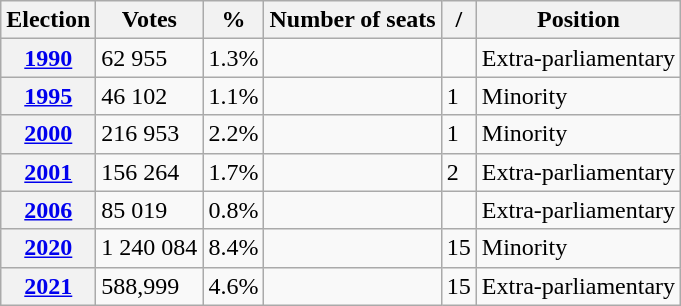<table class="wikitable">
<tr>
<th>Election</th>
<th>Votes</th>
<th>%</th>
<th>Number of seats</th>
<th>/</th>
<th>Position</th>
</tr>
<tr>
<th><a href='#'>1990</a></th>
<td>62 955</td>
<td>1.3%</td>
<td></td>
<td></td>
<td>Extra-parliamentary</td>
</tr>
<tr>
<th><a href='#'>1995</a></th>
<td>46 102</td>
<td>1.1%</td>
<td></td>
<td> 1</td>
<td>Minority</td>
</tr>
<tr>
<th><a href='#'>2000</a></th>
<td>216 953</td>
<td>2.2%</td>
<td></td>
<td> 1</td>
<td>Minority</td>
</tr>
<tr>
<th><a href='#'>2001</a></th>
<td>156 264</td>
<td>1.7%</td>
<td></td>
<td> 2</td>
<td>Extra-parliamentary</td>
</tr>
<tr>
<th><a href='#'>2006</a></th>
<td>85 019</td>
<td>0.8%</td>
<td></td>
<td></td>
<td>Extra-parliamentary</td>
</tr>
<tr>
<th><a href='#'>2020</a></th>
<td>1 240 084</td>
<td>8.4%</td>
<td></td>
<td> 15</td>
<td>Minority</td>
</tr>
<tr>
<th><a href='#'>2021</a></th>
<td>588,999</td>
<td>4.6%</td>
<td></td>
<td> 15</td>
<td>Extra-parliamentary</td>
</tr>
</table>
